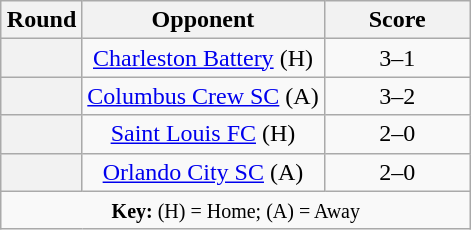<table class="wikitable plainrowheaders" style="text-align:center; float:right; margin-left:1em">
<tr>
<th scope="col" style="width:25px">Round</th>
<th scope="col">Opponent</th>
<th scope="col" style="width:90px">Score</th>
</tr>
<tr>
<th scope=row style="text-align:center"></th>
<td><a href='#'>Charleston Battery</a> (H)</td>
<td>3–1 </td>
</tr>
<tr>
<th scope=row style="text-align:center"></th>
<td><a href='#'>Columbus Crew SC</a> (A)</td>
<td>3–2</td>
</tr>
<tr>
<th scope=row style="text-align:center"></th>
<td><a href='#'>Saint Louis FC</a> (H)</td>
<td>2–0</td>
</tr>
<tr>
<th scope=row style="text-align:center"></th>
<td><a href='#'>Orlando City SC</a> (A)</td>
<td>2–0</td>
</tr>
<tr>
<td colspan="3"><small><strong>Key:</strong> (H) = Home; (A) = Away</small></td>
</tr>
</table>
